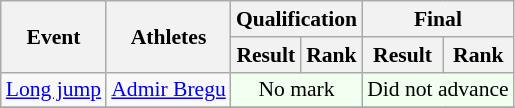<table class="wikitable" border="1" style="font-size:90%">
<tr>
<th rowspan=2>Event</th>
<th rowspan=2>Athletes</th>
<th colspan=2>Qualification</th>
<th colspan=2>Final</th>
</tr>
<tr>
<th>Result</th>
<th>Rank</th>
<th>Result</th>
<th>Rank</th>
</tr>
<tr>
<td><a href='#'>Long jump</a></td>
<td><a href='#'>Admir Bregu</a></td>
<td colspan=2 align=center bgcolor=honeydew>No mark</td>
<td colspan=2 bgcolor=honeydew>Did not advance</td>
</tr>
<tr>
</tr>
</table>
